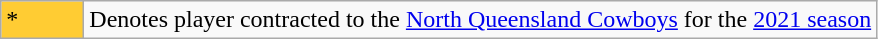<table class="wikitable">
<tr>
<td style="background:#FC3; width:3em;">*</td>
<td>Denotes player contracted to the <a href='#'>North Queensland Cowboys</a> for the <a href='#'>2021 season</a></td>
</tr>
</table>
